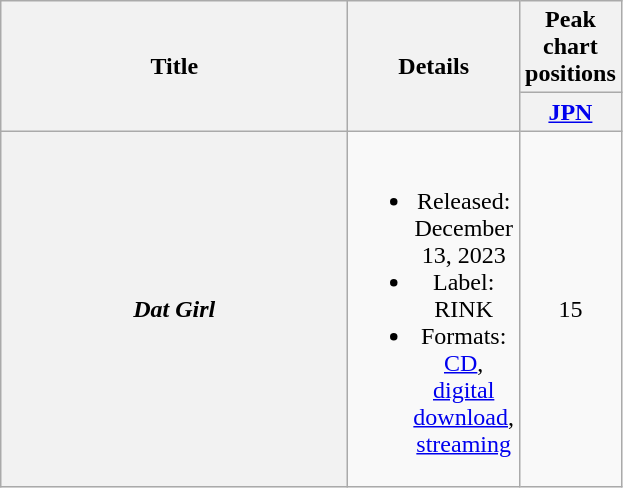<table class="wikitable plainrowheaders" style="text-align:center;">
<tr>
<th rowspan="2" scope="col" style="width:14em;">Title</th>
<th rowspan="2" scope="col" style="width:2em;">Details</th>
<th scope="col" style="width:2em;">Peak chart positions</th>
</tr>
<tr>
<th><a href='#'>JPN</a><br></th>
</tr>
<tr>
<th scope="row"><em>Dat Girl</em></th>
<td><br><ul><li>Released: December 13, 2023</li><li>Label: RINK</li><li>Formats: <a href='#'>CD</a>, <a href='#'>digital download</a>, <a href='#'>streaming</a></li></ul></td>
<td>15</td>
</tr>
</table>
